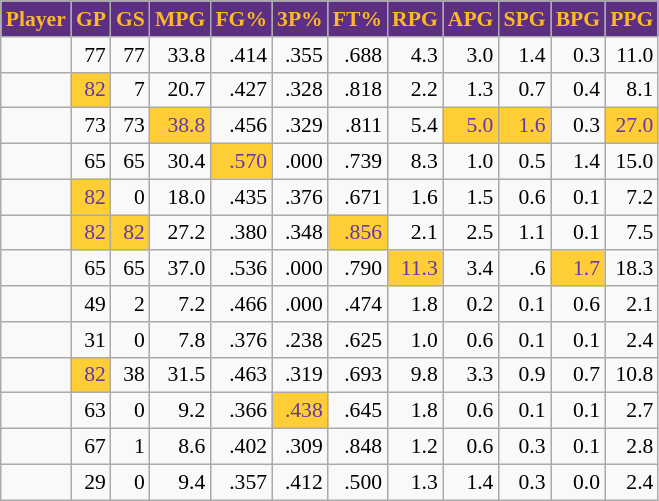<table class="wikitable sortable" style="font-size:90%; text-align:right;">
<tr>
<th style="background:#5c2f83; color:#fcb926">Player</th>
<th style="background:#5c2f83; color:#fcb926">GP</th>
<th style="background:#5c2f83; color:#fcb926">GS</th>
<th style="background:#5c2f83; color:#fcb926">MPG</th>
<th style="background:#5c2f83; color:#fcb926">FG%</th>
<th style="background:#5c2f83; color:#fcb926">3P%</th>
<th style="background:#5c2f83; color:#fcb926">FT%</th>
<th style="background:#5c2f83; color:#fcb926">RPG</th>
<th style="background:#5c2f83; color:#fcb926">APG</th>
<th style="background:#5c2f83; color:#fcb926">SPG</th>
<th style="background:#5c2f83; color:#fcb926">BPG</th>
<th style="background:#5c2f83; color:#fcb926">PPG</th>
</tr>
<tr>
<td><strong></strong></td>
<td>77</td>
<td>77</td>
<td>33.8</td>
<td>.414</td>
<td>.355</td>
<td>.688</td>
<td>4.3</td>
<td>3.0</td>
<td>1.4</td>
<td>0.3</td>
<td>11.0</td>
</tr>
<tr>
<td></td>
<td style="background:#ffcd35;color:#6137ad;">82</td>
<td>7</td>
<td>20.7</td>
<td>.427</td>
<td>.328</td>
<td>.818</td>
<td>2.2</td>
<td>1.3</td>
<td>0.7</td>
<td>0.4</td>
<td>8.1</td>
</tr>
<tr>
<td><strong></strong></td>
<td>73</td>
<td>73</td>
<td style="background:#ffcd35;color:#6137ad;">38.8</td>
<td>.456</td>
<td>.329</td>
<td>.811</td>
<td>5.4</td>
<td style="background:#ffcd35;color:#6137ad;">5.0</td>
<td style="background:#ffcd35;color:#6137ad;">1.6</td>
<td>0.3</td>
<td style="background:#ffcd35;color:#6137ad;">27.0</td>
</tr>
<tr>
<td><strong></strong></td>
<td>65</td>
<td>65</td>
<td>30.4</td>
<td style="background:#ffcd35;color:#6137ad;">.570</td>
<td>.000</td>
<td>.739</td>
<td>8.3</td>
<td>1.0</td>
<td>0.5</td>
<td>1.4</td>
<td>15.0</td>
</tr>
<tr>
<td></td>
<td style="background:#ffcd35;color:#6137ad;">82</td>
<td>0</td>
<td>18.0</td>
<td>.435</td>
<td>.376</td>
<td>.671</td>
<td>1.6</td>
<td>1.5</td>
<td>0.6</td>
<td>0.1</td>
<td>7.2</td>
</tr>
<tr>
<td><strong></strong></td>
<td style="background:#ffcd35;color:#6137ad;">82</td>
<td style="background:#ffcd35;color:#6137ad;">82</td>
<td>27.2</td>
<td>.380</td>
<td>.348</td>
<td style="background:#ffcd35;color:#6137ad;">.856</td>
<td>2.1</td>
<td>2.5</td>
<td>1.1</td>
<td>0.1</td>
<td>7.5</td>
</tr>
<tr>
<td><strong></strong></td>
<td>65</td>
<td>65</td>
<td>37.0</td>
<td>.536</td>
<td>.000</td>
<td>.790</td>
<td style="background:#ffcd35;color:#6137ad;">11.3</td>
<td>3.4</td>
<td>.6</td>
<td style="background:#ffcd35;color:#6137ad;">1.7</td>
<td>18.3</td>
</tr>
<tr>
<td></td>
<td>49</td>
<td>2</td>
<td>7.2</td>
<td>.466</td>
<td>.000</td>
<td>.474</td>
<td>1.8</td>
<td>0.2</td>
<td>0.1</td>
<td>0.6</td>
<td>2.1</td>
</tr>
<tr>
<td></td>
<td>31</td>
<td>0</td>
<td>7.8</td>
<td>.376</td>
<td>.238</td>
<td>.625</td>
<td>1.0</td>
<td>0.6</td>
<td>0.1</td>
<td>0.1</td>
<td>2.4</td>
</tr>
<tr>
<td></td>
<td style="background:#ffcd35;color:#6137ad;">82</td>
<td>38</td>
<td>31.5</td>
<td>.463</td>
<td>.319</td>
<td>.693</td>
<td>9.8</td>
<td>3.3</td>
<td>0.9</td>
<td>0.7</td>
<td>10.8</td>
</tr>
<tr>
<td></td>
<td>63</td>
<td>0</td>
<td>9.2</td>
<td>.366</td>
<td style="background:#ffcd35;color:#6137ad;">.438</td>
<td>.645</td>
<td>1.8</td>
<td>0.6</td>
<td>0.1</td>
<td>0.1</td>
<td>2.7</td>
</tr>
<tr>
<td></td>
<td>67</td>
<td>1</td>
<td>8.6</td>
<td>.402</td>
<td>.309</td>
<td>.848</td>
<td>1.2</td>
<td>0.6</td>
<td>0.3</td>
<td>0.1</td>
<td>2.8</td>
</tr>
<tr>
<td></td>
<td>29</td>
<td>0</td>
<td>9.4</td>
<td>.357</td>
<td>.412</td>
<td>.500</td>
<td>1.3</td>
<td>1.4</td>
<td>0.3</td>
<td>0.0</td>
<td>2.4</td>
</tr>
</table>
